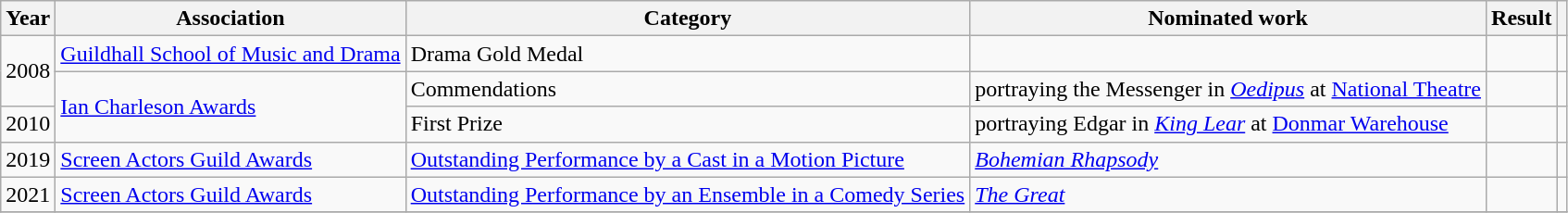<table class="wikitable plainrowheaders">
<tr>
<th scope="col">Year</th>
<th scope="col">Association</th>
<th scope="col">Category</th>
<th scope="col">Nominated work</th>
<th scope="col">Result</th>
<th></th>
</tr>
<tr>
<td rowspan=2>2008</td>
<td><a href='#'>Guildhall School of Music and Drama</a></td>
<td>Drama Gold Medal</td>
<td></td>
<td></td>
<td align="center"></td>
</tr>
<tr>
<td rowspan=2><a href='#'>Ian Charleson Awards</a></td>
<td>Commendations</td>
<td>portraying the Messenger in <em><a href='#'>Oedipus</a></em> at <a href='#'>National Theatre</a></td>
<td></td>
<td align="center"></td>
</tr>
<tr>
<td>2010</td>
<td>First Prize</td>
<td>portraying Edgar in <em><a href='#'>King Lear</a></em> at <a href='#'>Donmar Warehouse</a></td>
<td></td>
<td align="center"></td>
</tr>
<tr>
<td>2019</td>
<td rowspan=1><a href='#'>Screen Actors Guild Awards</a></td>
<td><a href='#'>Outstanding Performance by a Cast in a Motion Picture</a></td>
<td><em><a href='#'>Bohemian Rhapsody</a></em></td>
<td></td>
<td align="center"></td>
</tr>
<tr>
<td>2021</td>
<td rowspan=1><a href='#'>Screen Actors Guild Awards</a></td>
<td><a href='#'>Outstanding Performance by an Ensemble in a Comedy Series</a></td>
<td><em><a href='#'>The Great</a></em></td>
<td></td>
<td align="center"></td>
</tr>
<tr>
</tr>
</table>
